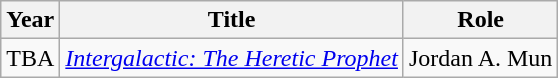<table class="wikitable sortable">
<tr>
<th>Year</th>
<th>Title</th>
<th>Role</th>
</tr>
<tr>
<td>TBA</td>
<td><em><a href='#'>Intergalactic: The Heretic Prophet</a></em></td>
<td>Jordan A. Mun</td>
</tr>
</table>
